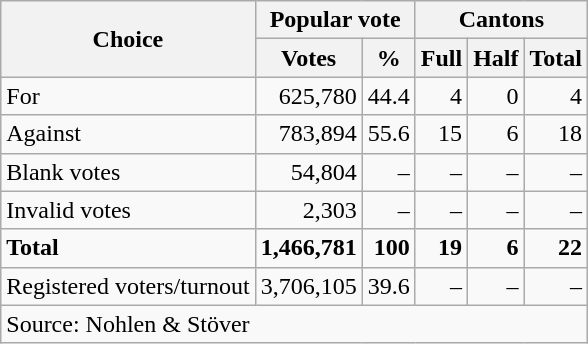<table class=wikitable style=text-align:right>
<tr>
<th rowspan=2>Choice</th>
<th colspan=2>Popular vote</th>
<th colspan=3>Cantons</th>
</tr>
<tr>
<th>Votes</th>
<th>%</th>
<th>Full</th>
<th>Half</th>
<th>Total</th>
</tr>
<tr>
<td align=left>For</td>
<td>625,780</td>
<td>44.4</td>
<td>4</td>
<td>0</td>
<td>4</td>
</tr>
<tr>
<td align=left>Against</td>
<td>783,894</td>
<td>55.6</td>
<td>15</td>
<td>6</td>
<td>18</td>
</tr>
<tr>
<td align=left>Blank votes</td>
<td>54,804</td>
<td>–</td>
<td>–</td>
<td>–</td>
<td>–</td>
</tr>
<tr>
<td align=left>Invalid votes</td>
<td>2,303</td>
<td>–</td>
<td>–</td>
<td>–</td>
<td>–</td>
</tr>
<tr>
<td align=left><strong>Total</strong></td>
<td><strong>1,466,781</strong></td>
<td><strong>100</strong></td>
<td><strong>19</strong></td>
<td><strong>6</strong></td>
<td><strong>22</strong></td>
</tr>
<tr>
<td align=left>Registered voters/turnout</td>
<td>3,706,105</td>
<td>39.6</td>
<td>–</td>
<td>–</td>
<td>–</td>
</tr>
<tr>
<td align=left colspan=11>Source: Nohlen & Stöver</td>
</tr>
</table>
